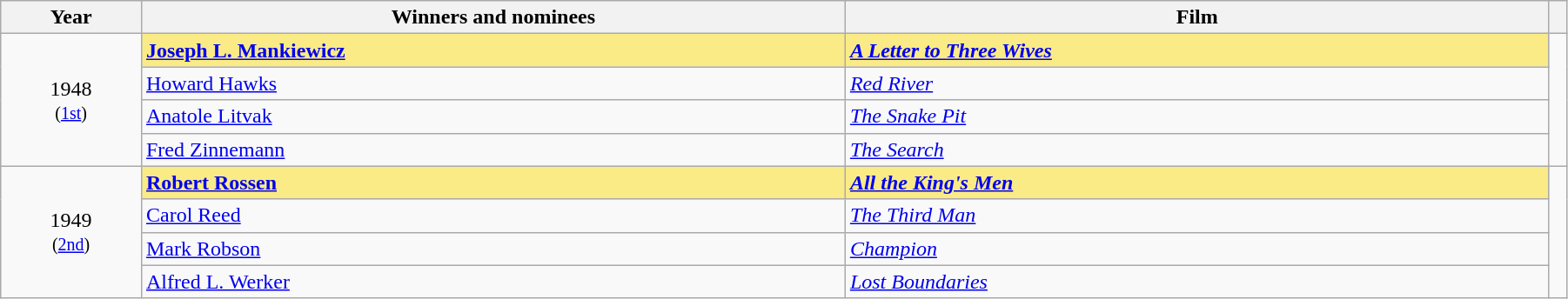<table class="wikitable" width="95%" cellpadding="5">
<tr>
<th width="8%">Year</th>
<th width="40%">Winners and nominees</th>
<th width="40%">Film</th>
<th width="1%"></th>
</tr>
<tr>
<td rowspan="4" style="text-align:center;">1948<br><small>(<a href='#'>1st</a>)</small></td>
<td style="background:#FAEB86;"><strong><a href='#'>Joseph L. Mankiewicz</a></strong></td>
<td style="background:#FAEB86;"><strong><em><a href='#'>A Letter to Three Wives</a></em></strong></td>
<td rowspan="4" style="text-align:center;"></td>
</tr>
<tr>
<td><a href='#'>Howard Hawks</a></td>
<td><em><a href='#'>Red River</a></em></td>
</tr>
<tr>
<td><a href='#'>Anatole Litvak</a></td>
<td><em><a href='#'>The Snake Pit</a></em></td>
</tr>
<tr>
<td><a href='#'>Fred Zinnemann</a></td>
<td><em><a href='#'>The Search</a></em></td>
</tr>
<tr>
<td rowspan="4" style="text-align:center;">1949<br><small>(<a href='#'>2nd</a>)</small></td>
<td style="background:#FAEB86;"><strong><a href='#'>Robert Rossen</a></strong></td>
<td style="background:#FAEB86;"><strong><em><a href='#'>All the King's Men</a></em></strong></td>
<td rowspan="4" style="text-align:center;"></td>
</tr>
<tr>
<td><a href='#'>Carol Reed</a></td>
<td><em><a href='#'>The Third Man</a></em></td>
</tr>
<tr>
<td><a href='#'>Mark Robson</a></td>
<td><em><a href='#'>Champion</a></em></td>
</tr>
<tr>
<td><a href='#'>Alfred L. Werker</a></td>
<td><em><a href='#'>Lost Boundaries</a></em></td>
</tr>
</table>
